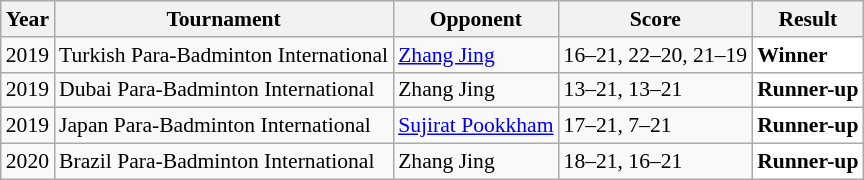<table class="sortable wikitable" style="font-size: 90%;">
<tr>
<th>Year</th>
<th>Tournament</th>
<th>Opponent</th>
<th>Score</th>
<th>Result</th>
</tr>
<tr>
<td align="center">2019</td>
<td align="left">Turkish Para-Badminton International</td>
<td align="left"> <a href='#'>Zhang Jing</a></td>
<td align="left">16–21, 22–20, 21–19</td>
<td style="text-align:left; background:white"> <strong>Winner</strong></td>
</tr>
<tr>
<td align="center">2019</td>
<td align="left">Dubai Para-Badminton International</td>
<td align="left"> Zhang Jing</td>
<td align="left">13–21, 13–21</td>
<td style="text-align:left; background:white"> <strong>Runner-up</strong></td>
</tr>
<tr>
<td align="center">2019</td>
<td align="left">Japan Para-Badminton International</td>
<td align="left"> <a href='#'>Sujirat Pookkham</a></td>
<td align="left">17–21, 7–21</td>
<td style="text-align:left; background:white"> <strong>Runner-up</strong></td>
</tr>
<tr>
<td align="center">2020</td>
<td align="left">Brazil Para-Badminton International</td>
<td align="left"> Zhang Jing</td>
<td align="left">18–21, 16–21</td>
<td style="text-align:left; background:white"> <strong>Runner-up</strong></td>
</tr>
</table>
